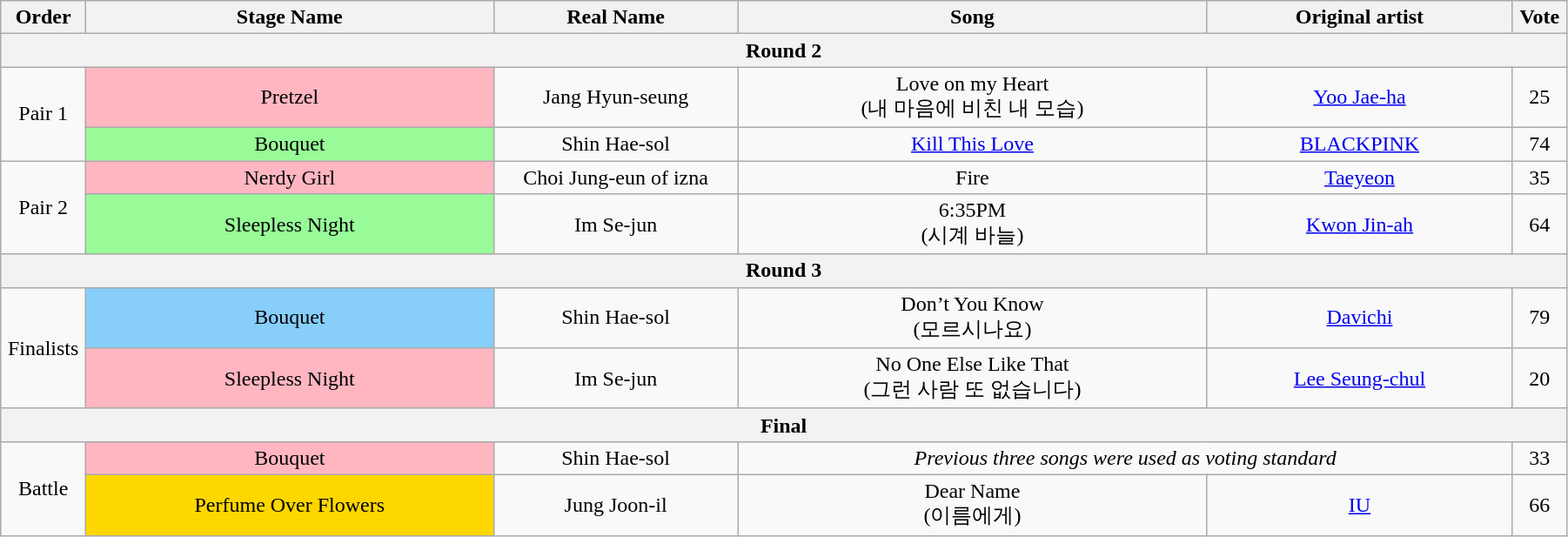<table class="wikitable" style="text-align:center; width:95%;">
<tr>
<th style="width:1%">Order</th>
<th style="width:20%;">Stage Name</th>
<th style="width:12%">Real Name</th>
<th style="width:23%;">Song</th>
<th style="width:15%;">Original artist</th>
<th style="width:1%;">Vote</th>
</tr>
<tr>
<th colspan=6>Round 2</th>
</tr>
<tr>
<td rowspan=2>Pair 1</td>
<td bgcolor="lightpink">Pretzel</td>
<td>Jang Hyun-seung</td>
<td>Love on my Heart<br>(내 마음에 비친 내 모습)</td>
<td><a href='#'>Yoo Jae-ha</a></td>
<td>25</td>
</tr>
<tr>
<td bgcolor="palegreen">Bouquet</td>
<td>Shin Hae-sol</td>
<td><a href='#'>Kill This Love</a></td>
<td><a href='#'>BLACKPINK</a></td>
<td>74</td>
</tr>
<tr>
<td rowspan=2>Pair 2</td>
<td bgcolor="lightpink">Nerdy Girl</td>
<td>Choi Jung-eun of izna</td>
<td>Fire</td>
<td><a href='#'>Taeyeon</a></td>
<td>35</td>
</tr>
<tr>
<td bgcolor="palegreen">Sleepless Night</td>
<td>Im Se-jun</td>
<td>6:35PM<br>(시계 바늘)</td>
<td><a href='#'>Kwon Jin-ah</a></td>
<td>64</td>
</tr>
<tr>
<th colspan=6>Round 3</th>
</tr>
<tr>
<td rowspan=2>Finalists</td>
<td bgcolor="lightskyblue">Bouquet</td>
<td>Shin Hae-sol</td>
<td>Don’t You Know<br>(모르시나요)</td>
<td><a href='#'>Davichi</a></td>
<td>79</td>
</tr>
<tr>
<td bgcolor="lightpink">Sleepless Night</td>
<td>Im Se-jun</td>
<td>No One Else Like That<br>(그런 사람 또 없습니다)</td>
<td><a href='#'>Lee Seung-chul</a></td>
<td>20</td>
</tr>
<tr>
<th colspan=6>Final</th>
</tr>
<tr>
<td rowspan=2>Battle</td>
<td bgcolor="lightpink">Bouquet</td>
<td>Shin Hae-sol</td>
<td colspan=2><em>Previous three songs were used as voting standard</em></td>
<td>33</td>
</tr>
<tr>
<td bgcolor="gold">Perfume Over Flowers</td>
<td>Jung Joon-il</td>
<td>Dear Name<br>(이름에게)</td>
<td><a href='#'>IU</a></td>
<td>66</td>
</tr>
</table>
